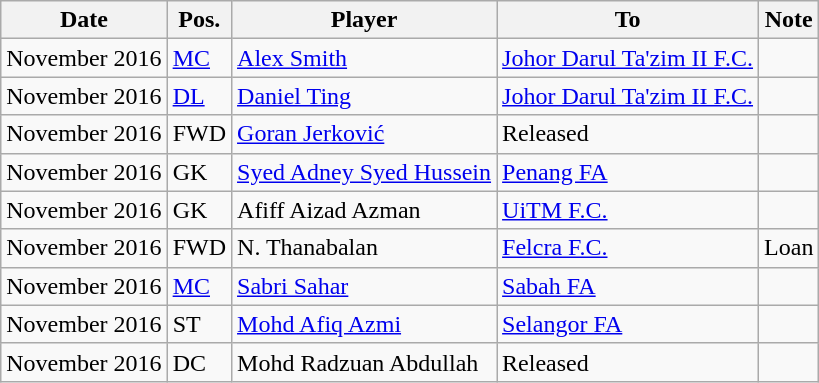<table class="wikitable sortable">
<tr>
<th>Date</th>
<th>Pos.</th>
<th>Player</th>
<th>To</th>
<th>Note</th>
</tr>
<tr>
<td>November 2016</td>
<td><a href='#'>MC</a></td>
<td> <a href='#'>Alex Smith</a></td>
<td> <a href='#'>Johor Darul Ta'zim II F.C.</a></td>
<td></td>
</tr>
<tr>
<td>November 2016</td>
<td><a href='#'>DL</a></td>
<td> <a href='#'>Daniel Ting</a></td>
<td> <a href='#'>Johor Darul Ta'zim II F.C.</a></td>
<td></td>
</tr>
<tr>
<td>November 2016</td>
<td>FWD</td>
<td> <a href='#'>Goran Jerković</a></td>
<td>Released</td>
<td></td>
</tr>
<tr>
<td>November 2016</td>
<td>GK</td>
<td> <a href='#'>Syed Adney Syed Hussein</a></td>
<td> <a href='#'>Penang FA</a></td>
<td></td>
</tr>
<tr>
<td>November 2016</td>
<td>GK</td>
<td> Afiff Aizad Azman</td>
<td> <a href='#'>UiTM F.C.</a></td>
<td></td>
</tr>
<tr>
<td>November 2016</td>
<td>FWD</td>
<td> N. Thanabalan</td>
<td> <a href='#'>Felcra F.C.</a></td>
<td>Loan</td>
</tr>
<tr>
<td>November 2016</td>
<td><a href='#'>MC</a></td>
<td> <a href='#'>Sabri Sahar</a></td>
<td> <a href='#'>Sabah FA</a></td>
<td></td>
</tr>
<tr>
<td>November 2016</td>
<td>ST</td>
<td> <a href='#'>Mohd Afiq Azmi</a></td>
<td> <a href='#'>Selangor FA</a></td>
<td></td>
</tr>
<tr>
<td>November 2016</td>
<td>DC</td>
<td> Mohd Radzuan Abdullah</td>
<td>Released</td>
<td></td>
</tr>
</table>
